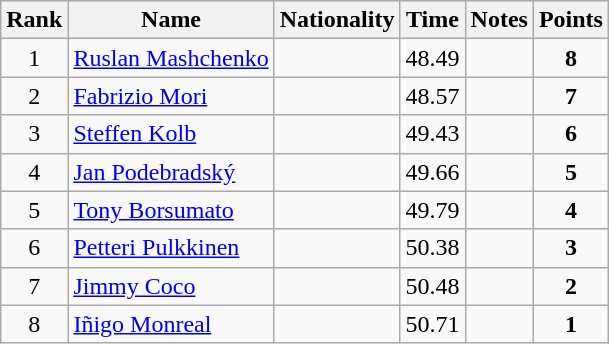<table class="wikitable sortable" style="text-align:center">
<tr>
<th>Rank</th>
<th>Name</th>
<th>Nationality</th>
<th>Time</th>
<th>Notes</th>
<th>Points</th>
</tr>
<tr>
<td>1</td>
<td align=left><a href='#'>Ruslan Mashchenko</a></td>
<td align=left></td>
<td>48.49</td>
<td></td>
<td><strong>8</strong></td>
</tr>
<tr>
<td>2</td>
<td align=left><a href='#'>Fabrizio Mori</a></td>
<td align=left></td>
<td>48.57</td>
<td></td>
<td><strong>7</strong></td>
</tr>
<tr>
<td>3</td>
<td align=left><a href='#'>Steffen Kolb</a></td>
<td align=left></td>
<td>49.43</td>
<td></td>
<td><strong>6</strong></td>
</tr>
<tr>
<td>4</td>
<td align=left><a href='#'>Jan Podebradský</a></td>
<td align=left></td>
<td>49.66</td>
<td></td>
<td><strong>5</strong></td>
</tr>
<tr>
<td>5</td>
<td align=left><a href='#'>Tony Borsumato</a></td>
<td align=left></td>
<td>49.79</td>
<td></td>
<td><strong>4</strong></td>
</tr>
<tr>
<td>6</td>
<td align=left><a href='#'>Petteri Pulkkinen</a></td>
<td align=left></td>
<td>50.38</td>
<td></td>
<td><strong>3</strong></td>
</tr>
<tr>
<td>7</td>
<td align=left><a href='#'>Jimmy Coco</a></td>
<td align=left></td>
<td>50.48</td>
<td></td>
<td><strong>2</strong></td>
</tr>
<tr>
<td>8</td>
<td align=left><a href='#'>Iñigo Monreal</a></td>
<td align=left></td>
<td>50.71</td>
<td></td>
<td><strong>1</strong></td>
</tr>
</table>
